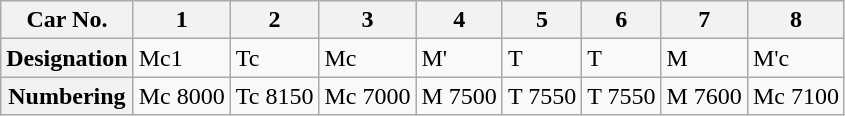<table class="wikitable">
<tr>
<th>Car No.</th>
<th>1</th>
<th>2</th>
<th>3</th>
<th>4</th>
<th>5</th>
<th>6</th>
<th>7</th>
<th>8</th>
</tr>
<tr>
<th>Designation</th>
<td>Mc1</td>
<td>Tc</td>
<td>Mc</td>
<td>M'</td>
<td>T</td>
<td>T</td>
<td>M</td>
<td>M'c</td>
</tr>
<tr>
<th>Numbering</th>
<td>Mc 8000</td>
<td>Tc 8150</td>
<td>Mc 7000</td>
<td>M 7500</td>
<td>T 7550</td>
<td>T 7550</td>
<td>M 7600</td>
<td>Mc 7100</td>
</tr>
</table>
